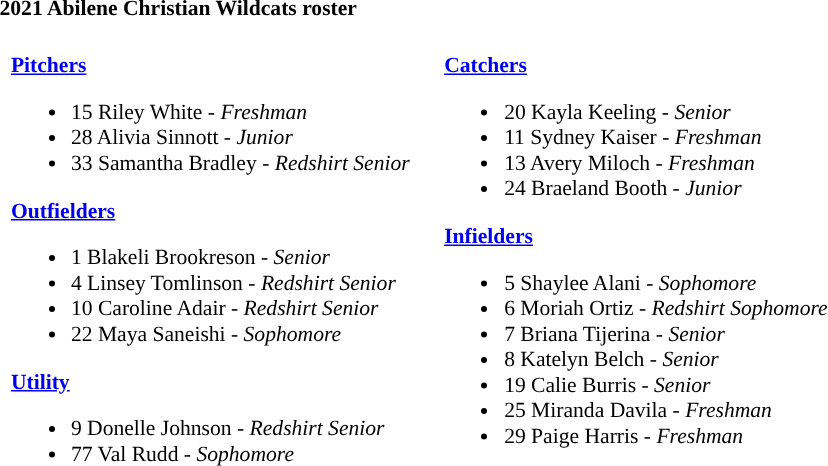<table class="toccolours" style="text-align: left; font-size:90%;">
<tr>
<th colspan="9">2021 Abilene Christian Wildcats roster</th>
</tr>
<tr>
<td width="03"> </td>
<td valign="top"><br><strong><a href='#'>Pitchers</a></strong><ul><li>15 Riley White - <em>Freshman</em></li><li>28 Alivia Sinnott - <em>Junior</em></li><li>33 Samantha Bradley - <em>Redshirt Senior</em></li></ul><strong><a href='#'>Outfielders</a></strong><ul><li>1 Blakeli Brookreson - <em>Senior</em></li><li>4 Linsey Tomlinson - <em>Redshirt Senior</em></li><li>10 Caroline Adair - <em>Redshirt Senior</em></li><li>22 Maya Saneishi - <em>Sophomore</em></li></ul><strong><a href='#'>Utility</a></strong><ul><li>9 Donelle Johnson - <em>Redshirt Senior</em></li><li>77 Val Rudd - <em>Sophomore</em></li></ul></td>
<td width="15"> </td>
<td valign="top"><br><strong><a href='#'>Catchers</a></strong><ul><li>20 Kayla Keeling - <em>Senior</em></li><li>11 Sydney Kaiser - <em>Freshman</em></li><li>13 Avery Miloch - <em>Freshman</em></li><li>24 Braeland Booth - <em>Junior</em></li></ul><strong><a href='#'>Infielders</a></strong><ul><li>5 Shaylee Alani - <em>Sophomore</em></li><li>6 Moriah Ortiz - <em>Redshirt Sophomore</em></li><li>7 Briana Tijerina - <em>Senior</em></li><li>8 Katelyn Belch - <em>Senior</em></li><li>19 Calie Burris - <em>Senior</em></li><li>25 Miranda Davila - <em>Freshman</em></li><li>29 Paige Harris - <em>Freshman</em></li></ul></td>
</tr>
</table>
